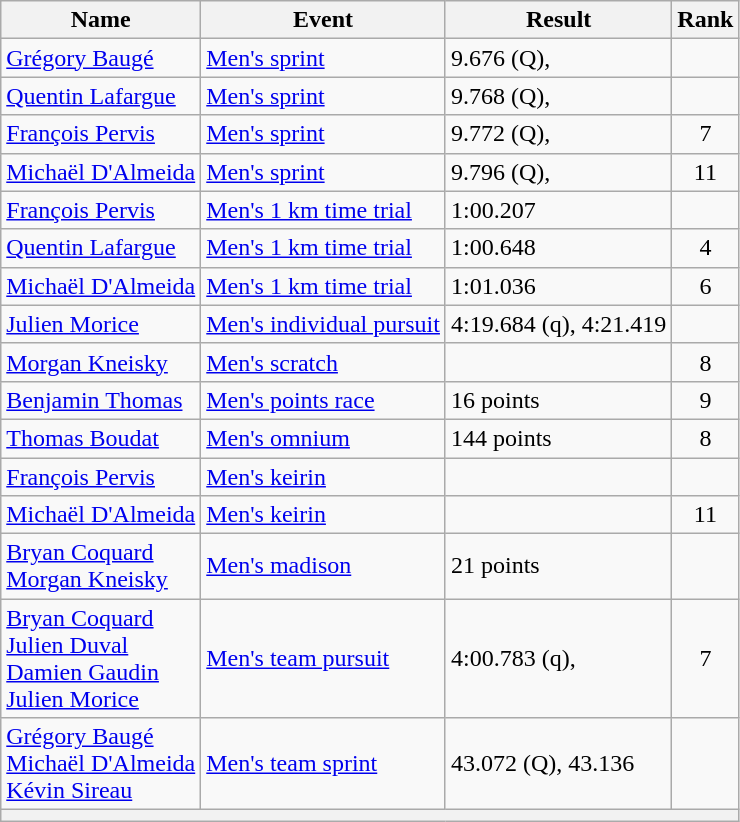<table class="wikitable sortable">
<tr>
<th>Name</th>
<th>Event</th>
<th>Result</th>
<th>Rank</th>
</tr>
<tr>
<td><a href='#'>Grégory Baugé</a></td>
<td><a href='#'>Men's sprint</a></td>
<td>9.676 (Q),</td>
<td align=center></td>
</tr>
<tr>
<td><a href='#'>Quentin Lafargue</a></td>
<td><a href='#'>Men's sprint</a></td>
<td>9.768 (Q),</td>
<td align=center></td>
</tr>
<tr>
<td><a href='#'>François Pervis</a></td>
<td><a href='#'>Men's sprint</a></td>
<td>9.772 (Q),</td>
<td align=center>7</td>
</tr>
<tr>
<td><a href='#'>Michaël D'Almeida</a></td>
<td><a href='#'>Men's sprint</a></td>
<td>9.796 (Q),</td>
<td align=center>11</td>
</tr>
<tr>
<td><a href='#'>François Pervis</a></td>
<td><a href='#'>Men's 1 km time trial</a></td>
<td>1:00.207</td>
<td align=center></td>
</tr>
<tr>
<td><a href='#'>Quentin Lafargue</a></td>
<td><a href='#'>Men's 1 km time trial</a></td>
<td>1:00.648</td>
<td align=center>4</td>
</tr>
<tr>
<td><a href='#'>Michaël D'Almeida</a></td>
<td><a href='#'>Men's 1 km time trial</a></td>
<td>1:01.036</td>
<td align=center>6</td>
</tr>
<tr>
<td><a href='#'>Julien Morice</a></td>
<td><a href='#'>Men's individual pursuit</a></td>
<td>4:19.684 (q), 4:21.419</td>
<td align=center></td>
</tr>
<tr>
<td><a href='#'>Morgan Kneisky</a></td>
<td><a href='#'>Men's scratch</a></td>
<td></td>
<td align=center>8</td>
</tr>
<tr>
<td><a href='#'>Benjamin Thomas</a></td>
<td><a href='#'>Men's points race</a></td>
<td>16 points</td>
<td align=center>9</td>
</tr>
<tr>
<td><a href='#'>Thomas Boudat</a></td>
<td><a href='#'>Men's omnium</a></td>
<td>144 points</td>
<td align=center>8</td>
</tr>
<tr>
<td><a href='#'>François Pervis</a></td>
<td><a href='#'>Men's keirin</a></td>
<td></td>
<td align=center></td>
</tr>
<tr>
<td><a href='#'>Michaël D'Almeida</a></td>
<td><a href='#'>Men's keirin</a></td>
<td></td>
<td align=center>11</td>
</tr>
<tr>
<td><a href='#'>Bryan Coquard</a><br><a href='#'>Morgan Kneisky</a></td>
<td><a href='#'>Men's madison</a></td>
<td>21 points</td>
<td align=center></td>
</tr>
<tr>
<td><a href='#'>Bryan Coquard</a><br><a href='#'>Julien Duval</a><br><a href='#'>Damien Gaudin</a><br><a href='#'>Julien Morice</a></td>
<td><a href='#'>Men's team pursuit</a></td>
<td>4:00.783 (q),</td>
<td align=center>7</td>
</tr>
<tr>
<td><a href='#'>Grégory Baugé</a><br><a href='#'>Michaël D'Almeida</a><br><a href='#'>Kévin Sireau</a></td>
<td><a href='#'>Men's team sprint</a></td>
<td>43.072 (Q), 43.136</td>
<td align=center></td>
</tr>
<tr>
<th colspan="4"></th>
</tr>
</table>
